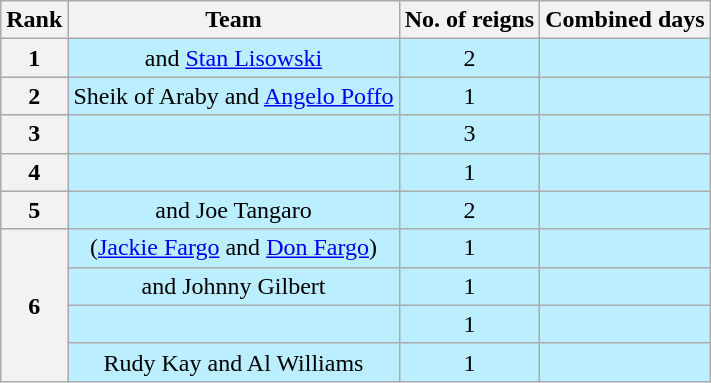<table class="wikitable sortable" style="text-align: center">
<tr>
<th data-sort-type="number" scope="col">Rank</th>
<th scope="col">Team</th>
<th data-sort-type="number" scope="col">No. of reigns</th>
<th data-sort-type="number" scope="col">Combined days</th>
</tr>
<tr style="background-color:#bbeeff">
<th scope=row>1</th>
<td> and <a href='#'>Stan Lisowski</a></td>
<td>2</td>
<td></td>
</tr>
<tr style="background-color:#bbeeff">
<th scope=row>2</th>
<td>Sheik of Araby and <a href='#'>Angelo Poffo</a></td>
<td>1</td>
<td></td>
</tr>
<tr style="background-color:#bbeeff">
<th scope=row>3</th>
<td></td>
<td>3</td>
<td></td>
</tr>
<tr style="background-color:#bbeeff">
<th scope=row>4</th>
<td></td>
<td>1</td>
<td></td>
</tr>
<tr style="background-color:#bbeeff">
<th scope=row>5</th>
<td> and Joe Tangaro</td>
<td>2</td>
<td></td>
</tr>
<tr style="background-color:#bbeeff">
<th scope=row rowspan=4>6</th>
<td> (<a href='#'>Jackie Fargo</a> and <a href='#'>Don Fargo</a>)</td>
<td>1</td>
<td></td>
</tr>
<tr style="background-color:#bbeeff">
<td> and Johnny Gilbert</td>
<td>1</td>
<td></td>
</tr>
<tr style="background-color:#bbeeff">
<td></td>
<td>1</td>
<td></td>
</tr>
<tr style="background-color:#bbeeff">
<td>Rudy Kay and Al Williams</td>
<td>1</td>
<td></td>
</tr>
</table>
